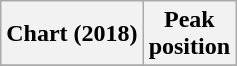<table class="wikitable sortable plainrowheaders" style="text-align:center">
<tr>
<th>Chart (2018)</th>
<th>Peak<br>position</th>
</tr>
<tr>
</tr>
</table>
